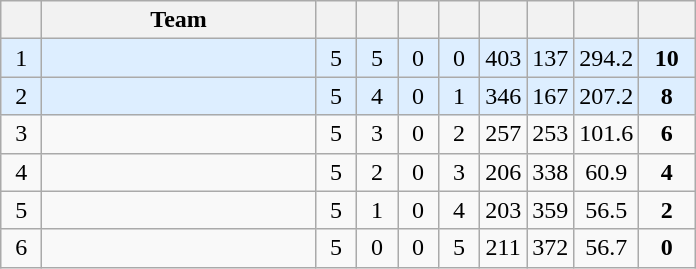<table class=wikitable style=text-align:center>
<tr>
<th width=20 abbr=Position></th>
<th width=175>Team</th>
<th width=20 abbr=Played></th>
<th width=20 abbr=Won></th>
<th width=20 abbr=Drawn></th>
<th width=20 abbr=Lost></th>
<th width=20 abbr=Goals for></th>
<th width=20 abbr=Goals against></th>
<th width=20 abbr=Goal percentage></th>
<th width=30 abbr=Points></th>
</tr>
<tr bgcolor=#ddeeff>
<td>1 </td>
<td align=left></td>
<td>5</td>
<td>5</td>
<td>0</td>
<td>0</td>
<td>403</td>
<td>137</td>
<td>294.2</td>
<td><strong>10</strong></td>
</tr>
<tr bgcolor=#ddeeff>
<td>2 </td>
<td align=left></td>
<td>5</td>
<td>4</td>
<td>0</td>
<td>1</td>
<td>346</td>
<td>167</td>
<td>207.2</td>
<td><strong>8</strong></td>
</tr>
<tr>
<td>3 </td>
<td align=left></td>
<td>5</td>
<td>3</td>
<td>0</td>
<td>2</td>
<td>257</td>
<td>253</td>
<td>101.6</td>
<td><strong>6</strong></td>
</tr>
<tr>
<td>4 </td>
<td align=left></td>
<td>5</td>
<td>2</td>
<td>0</td>
<td>3</td>
<td>206</td>
<td>338</td>
<td>60.9</td>
<td><strong>4</strong></td>
</tr>
<tr>
<td>5 </td>
<td align=left></td>
<td>5</td>
<td>1</td>
<td>0</td>
<td>4</td>
<td>203</td>
<td>359</td>
<td>56.5</td>
<td><strong>2</strong></td>
</tr>
<tr>
<td>6 </td>
<td align=left></td>
<td>5</td>
<td>0</td>
<td>0</td>
<td>5</td>
<td>211</td>
<td>372</td>
<td>56.7</td>
<td><strong>0</strong></td>
</tr>
</table>
